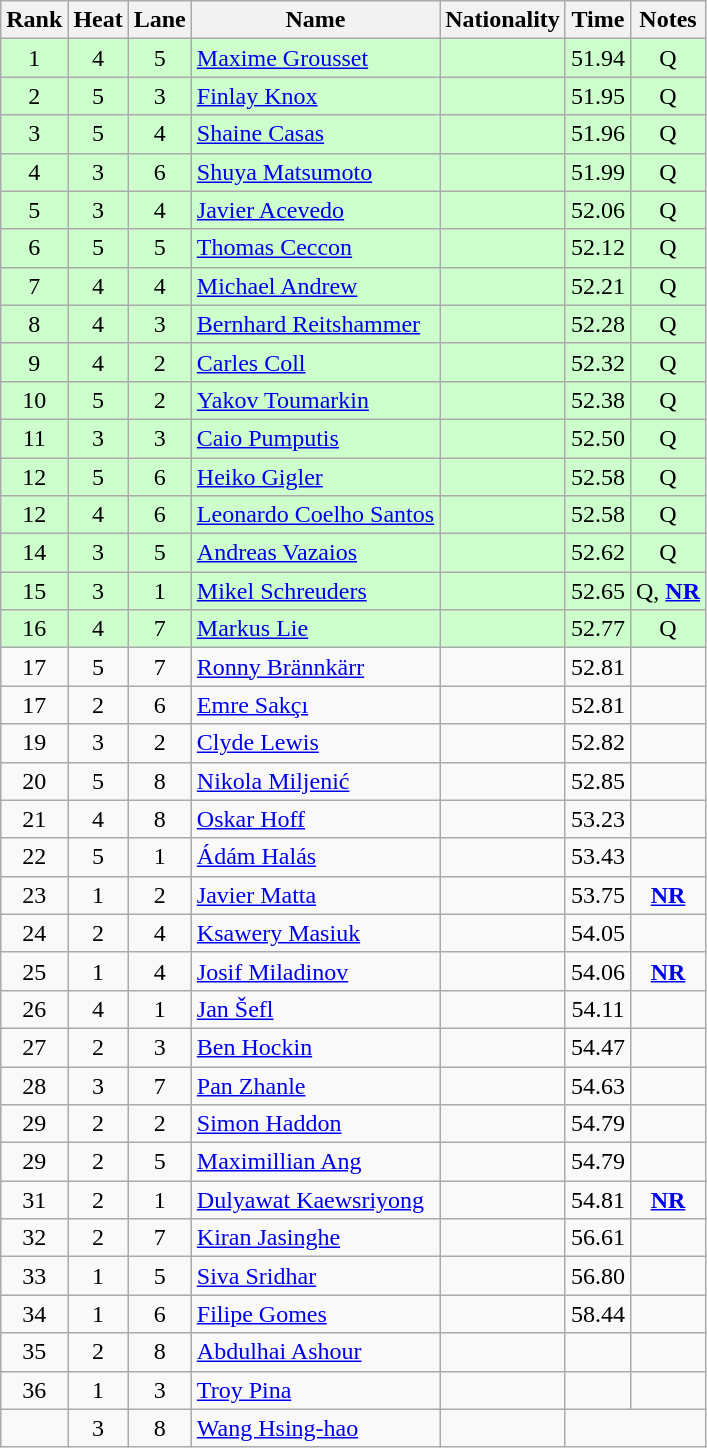<table class="wikitable sortable" style="text-align:center">
<tr>
<th>Rank</th>
<th>Heat</th>
<th>Lane</th>
<th>Name</th>
<th>Nationality</th>
<th>Time</th>
<th>Notes</th>
</tr>
<tr bgcolor=ccffcc>
<td>1</td>
<td>4</td>
<td>5</td>
<td align=left><a href='#'>Maxime Grousset</a></td>
<td align=left></td>
<td>51.94</td>
<td>Q</td>
</tr>
<tr bgcolor=ccffcc>
<td>2</td>
<td>5</td>
<td>3</td>
<td align=left><a href='#'>Finlay Knox</a></td>
<td align=left></td>
<td>51.95</td>
<td>Q</td>
</tr>
<tr bgcolor=ccffcc>
<td>3</td>
<td>5</td>
<td>4</td>
<td align=left><a href='#'>Shaine Casas</a></td>
<td align=left></td>
<td>51.96</td>
<td>Q</td>
</tr>
<tr bgcolor=ccffcc>
<td>4</td>
<td>3</td>
<td>6</td>
<td align=left><a href='#'>Shuya Matsumoto</a></td>
<td align=left></td>
<td>51.99</td>
<td>Q</td>
</tr>
<tr bgcolor=ccffcc>
<td>5</td>
<td>3</td>
<td>4</td>
<td align=left><a href='#'>Javier Acevedo</a></td>
<td align=left></td>
<td>52.06</td>
<td>Q</td>
</tr>
<tr bgcolor=ccffcc>
<td>6</td>
<td>5</td>
<td>5</td>
<td align=left><a href='#'>Thomas Ceccon</a></td>
<td align=left></td>
<td>52.12</td>
<td>Q</td>
</tr>
<tr bgcolor=ccffcc>
<td>7</td>
<td>4</td>
<td>4</td>
<td align=left><a href='#'>Michael Andrew</a></td>
<td align=left></td>
<td>52.21</td>
<td>Q</td>
</tr>
<tr bgcolor=ccffcc>
<td>8</td>
<td>4</td>
<td>3</td>
<td align=left><a href='#'>Bernhard Reitshammer</a></td>
<td align=left></td>
<td>52.28</td>
<td>Q</td>
</tr>
<tr bgcolor=ccffcc>
<td>9</td>
<td>4</td>
<td>2</td>
<td align=left><a href='#'>Carles Coll</a></td>
<td align=left></td>
<td>52.32</td>
<td>Q</td>
</tr>
<tr bgcolor=ccffcc>
<td>10</td>
<td>5</td>
<td>2</td>
<td align=left><a href='#'>Yakov Toumarkin</a></td>
<td align=left></td>
<td>52.38</td>
<td>Q</td>
</tr>
<tr bgcolor=ccffcc>
<td>11</td>
<td>3</td>
<td>3</td>
<td align=left><a href='#'>Caio Pumputis</a></td>
<td align=left></td>
<td>52.50</td>
<td>Q</td>
</tr>
<tr bgcolor=ccffcc>
<td>12</td>
<td>5</td>
<td>6</td>
<td align=left><a href='#'>Heiko Gigler</a></td>
<td align=left></td>
<td>52.58</td>
<td>Q</td>
</tr>
<tr bgcolor=ccffcc>
<td>12</td>
<td>4</td>
<td>6</td>
<td align=left><a href='#'>Leonardo Coelho Santos</a></td>
<td align=left></td>
<td>52.58</td>
<td>Q</td>
</tr>
<tr bgcolor=ccffcc>
<td>14</td>
<td>3</td>
<td>5</td>
<td align=left><a href='#'>Andreas Vazaios</a></td>
<td align=left></td>
<td>52.62</td>
<td>Q</td>
</tr>
<tr bgcolor=ccffcc>
<td>15</td>
<td>3</td>
<td>1</td>
<td align=left><a href='#'>Mikel Schreuders</a></td>
<td align=left></td>
<td>52.65</td>
<td>Q, <strong><a href='#'>NR</a></strong></td>
</tr>
<tr bgcolor=ccffcc>
<td>16</td>
<td>4</td>
<td>7</td>
<td align=left><a href='#'>Markus Lie</a></td>
<td align=left></td>
<td>52.77</td>
<td>Q</td>
</tr>
<tr>
<td>17</td>
<td>5</td>
<td>7</td>
<td align=left><a href='#'>Ronny Brännkärr</a></td>
<td align=left></td>
<td>52.81</td>
<td></td>
</tr>
<tr>
<td>17</td>
<td>2</td>
<td>6</td>
<td align=left><a href='#'>Emre Sakçı</a></td>
<td align=left></td>
<td>52.81</td>
<td></td>
</tr>
<tr>
<td>19</td>
<td>3</td>
<td>2</td>
<td align=left><a href='#'>Clyde Lewis</a></td>
<td align=left></td>
<td>52.82</td>
<td></td>
</tr>
<tr>
<td>20</td>
<td>5</td>
<td>8</td>
<td align=left><a href='#'>Nikola Miljenić</a></td>
<td align=left></td>
<td>52.85</td>
<td></td>
</tr>
<tr>
<td>21</td>
<td>4</td>
<td>8</td>
<td align=left><a href='#'>Oskar Hoff</a></td>
<td align=left></td>
<td>53.23</td>
<td></td>
</tr>
<tr>
<td>22</td>
<td>5</td>
<td>1</td>
<td align=left><a href='#'>Ádám Halás</a></td>
<td align=left></td>
<td>53.43</td>
<td></td>
</tr>
<tr>
<td>23</td>
<td>1</td>
<td>2</td>
<td align=left><a href='#'>Javier Matta</a></td>
<td align=left></td>
<td>53.75</td>
<td><strong><a href='#'>NR</a></strong></td>
</tr>
<tr>
<td>24</td>
<td>2</td>
<td>4</td>
<td align=left><a href='#'>Ksawery Masiuk</a></td>
<td align=left></td>
<td>54.05</td>
<td></td>
</tr>
<tr>
<td>25</td>
<td>1</td>
<td>4</td>
<td align=left><a href='#'>Josif Miladinov</a></td>
<td align=left></td>
<td>54.06</td>
<td><strong><a href='#'>NR</a></strong></td>
</tr>
<tr>
<td>26</td>
<td>4</td>
<td>1</td>
<td align=left><a href='#'>Jan Šefl</a></td>
<td align=left></td>
<td>54.11</td>
<td></td>
</tr>
<tr>
<td>27</td>
<td>2</td>
<td>3</td>
<td align=left><a href='#'>Ben Hockin</a></td>
<td align=left></td>
<td>54.47</td>
<td></td>
</tr>
<tr>
<td>28</td>
<td>3</td>
<td>7</td>
<td align=left><a href='#'>Pan Zhanle</a></td>
<td align=left></td>
<td>54.63</td>
<td></td>
</tr>
<tr>
<td>29</td>
<td>2</td>
<td>2</td>
<td align=left><a href='#'>Simon Haddon</a></td>
<td align=left></td>
<td>54.79</td>
<td></td>
</tr>
<tr>
<td>29</td>
<td>2</td>
<td>5</td>
<td align=left><a href='#'>Maximillian Ang</a></td>
<td align=left></td>
<td>54.79</td>
<td></td>
</tr>
<tr>
<td>31</td>
<td>2</td>
<td>1</td>
<td align=left><a href='#'>Dulyawat Kaewsriyong</a></td>
<td align=left></td>
<td>54.81</td>
<td><strong><a href='#'>NR</a></strong></td>
</tr>
<tr>
<td>32</td>
<td>2</td>
<td>7</td>
<td align=left><a href='#'>Kiran Jasinghe</a></td>
<td align=left></td>
<td>56.61</td>
<td></td>
</tr>
<tr>
<td>33</td>
<td>1</td>
<td>5</td>
<td align=left><a href='#'>Siva Sridhar</a></td>
<td align=left></td>
<td>56.80</td>
<td></td>
</tr>
<tr>
<td>34</td>
<td>1</td>
<td>6</td>
<td align=left><a href='#'>Filipe Gomes</a></td>
<td align=left></td>
<td>58.44</td>
<td></td>
</tr>
<tr>
<td>35</td>
<td>2</td>
<td>8</td>
<td align=left><a href='#'>Abdulhai Ashour</a></td>
<td align=left></td>
<td></td>
<td></td>
</tr>
<tr>
<td>36</td>
<td>1</td>
<td>3</td>
<td align=left><a href='#'>Troy Pina</a></td>
<td align=left></td>
<td></td>
<td></td>
</tr>
<tr>
<td></td>
<td>3</td>
<td>8</td>
<td align=left><a href='#'>Wang Hsing-hao</a></td>
<td align=left></td>
<td colspan=2></td>
</tr>
</table>
